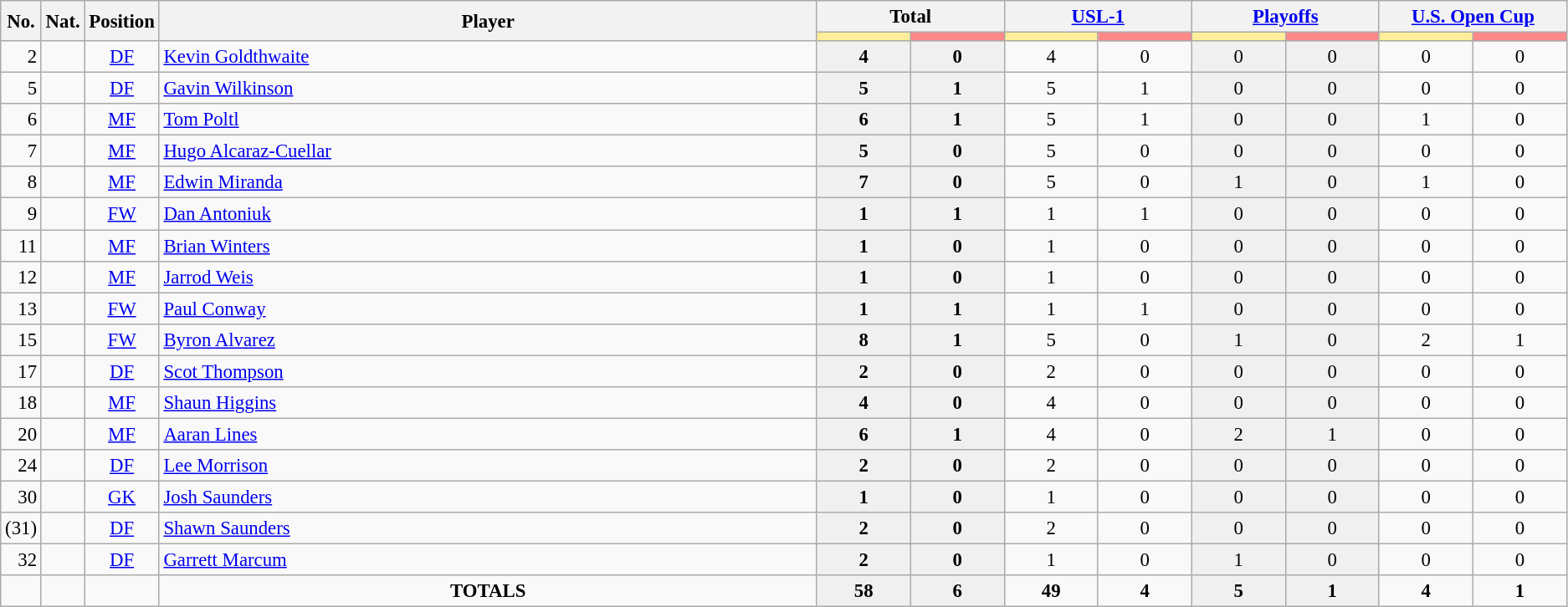<table class="wikitable" style="font-size:95%; text-align:center;">
<tr>
<th rowspan="2" width="1%">No.</th>
<th rowspan="2" width="1%">Nat.</th>
<th rowspan="2" width="1%">Position</th>
<th rowspan="2" width="42%">Player</th>
<th colspan="2">Total</th>
<th colspan="2"><a href='#'>USL-1</a></th>
<th colspan="2"><a href='#'>Playoffs</a></th>
<th colspan="2"><a href='#'>U.S. Open Cup</a></th>
</tr>
<tr>
<th width=60 style="background: #FFEE99"></th>
<th width=60 style="background: #FF8888"></th>
<th width=60 style="background: #FFEE99"></th>
<th width=60 style="background: #FF8888"></th>
<th width=60 style="background: #FFEE99"></th>
<th width=60 style="background: #FF8888"></th>
<th width=60 style="background: #FFEE99"></th>
<th width=60 style="background: #FF8888"></th>
</tr>
<tr>
<td style="text-align: right;">2</td>
<td></td>
<td><a href='#'>DF</a></td>
<td style="text-align: left;"><a href='#'>Kevin Goldthwaite</a></td>
<td style="background: #F0F0F0;"><strong>4</strong></td>
<td style="background: #F0F0F0;"><strong>0</strong></td>
<td>4</td>
<td>0</td>
<td style="background: #F0F0F0;">0</td>
<td style="background: #F0F0F0;">0</td>
<td>0</td>
<td>0</td>
</tr>
<tr>
<td style="text-align: right;">5</td>
<td></td>
<td><a href='#'>DF</a></td>
<td style="text-align: left;"><a href='#'>Gavin Wilkinson</a></td>
<td style="background: #F0F0F0;"><strong>5</strong></td>
<td style="background: #F0F0F0;"><strong>1</strong></td>
<td>5</td>
<td>1</td>
<td style="background: #F0F0F0;">0</td>
<td style="background: #F0F0F0;">0</td>
<td>0</td>
<td>0</td>
</tr>
<tr>
<td style="text-align: right;">6</td>
<td></td>
<td><a href='#'>MF</a></td>
<td style="text-align: left;"><a href='#'>Tom Poltl</a></td>
<td style="background: #F0F0F0;"><strong>6</strong></td>
<td style="background: #F0F0F0;"><strong>1</strong></td>
<td>5</td>
<td>1</td>
<td style="background: #F0F0F0;">0</td>
<td style="background: #F0F0F0;">0</td>
<td>1</td>
<td>0</td>
</tr>
<tr>
<td style="text-align: right;">7</td>
<td></td>
<td><a href='#'>MF</a></td>
<td style="text-align: left;"><a href='#'>Hugo Alcaraz-Cuellar</a></td>
<td style="background: #F0F0F0;"><strong>5</strong></td>
<td style="background: #F0F0F0;"><strong>0</strong></td>
<td>5</td>
<td>0</td>
<td style="background: #F0F0F0;">0</td>
<td style="background: #F0F0F0;">0</td>
<td>0</td>
<td>0</td>
</tr>
<tr>
<td style="text-align: right;">8</td>
<td></td>
<td><a href='#'>MF</a></td>
<td style="text-align: left;"><a href='#'>Edwin Miranda</a></td>
<td style="background: #F0F0F0;"><strong>7</strong></td>
<td style="background: #F0F0F0;"><strong>0</strong></td>
<td>5</td>
<td>0</td>
<td style="background: #F0F0F0;">1</td>
<td style="background: #F0F0F0;">0</td>
<td>1</td>
<td>0</td>
</tr>
<tr>
<td style="text-align: right;">9</td>
<td></td>
<td><a href='#'>FW</a></td>
<td style="text-align: left;"><a href='#'>Dan Antoniuk</a></td>
<td style="background: #F0F0F0;"><strong>1</strong></td>
<td style="background: #F0F0F0;"><strong>1</strong></td>
<td>1</td>
<td>1</td>
<td style="background: #F0F0F0;">0</td>
<td style="background: #F0F0F0;">0</td>
<td>0</td>
<td>0</td>
</tr>
<tr>
<td style="text-align: right;">11</td>
<td></td>
<td><a href='#'>MF</a></td>
<td style="text-align: left;"><a href='#'>Brian Winters</a></td>
<td style="background: #F0F0F0;"><strong>1</strong></td>
<td style="background: #F0F0F0;"><strong>0</strong></td>
<td>1</td>
<td>0</td>
<td style="background: #F0F0F0;">0</td>
<td style="background: #F0F0F0;">0</td>
<td>0</td>
<td>0</td>
</tr>
<tr>
<td style="text-align: right;">12</td>
<td></td>
<td><a href='#'>MF</a></td>
<td style="text-align: left;"><a href='#'>Jarrod Weis</a></td>
<td style="background: #F0F0F0;"><strong>1</strong></td>
<td style="background: #F0F0F0;"><strong>0</strong></td>
<td>1</td>
<td>0</td>
<td style="background: #F0F0F0;">0</td>
<td style="background: #F0F0F0;">0</td>
<td>0</td>
<td>0</td>
</tr>
<tr>
<td style="text-align: right;">13</td>
<td></td>
<td><a href='#'>FW</a></td>
<td style="text-align: left;"><a href='#'>Paul Conway</a></td>
<td style="background: #F0F0F0;"><strong>1</strong></td>
<td style="background: #F0F0F0;"><strong>1</strong></td>
<td>1</td>
<td>1</td>
<td style="background: #F0F0F0;">0</td>
<td style="background: #F0F0F0;">0</td>
<td>0</td>
<td>0</td>
</tr>
<tr>
<td style="text-align: right;">15</td>
<td></td>
<td><a href='#'>FW</a></td>
<td style="text-align: left;"><a href='#'>Byron Alvarez</a></td>
<td style="background: #F0F0F0;"><strong>8</strong></td>
<td style="background: #F0F0F0;"><strong>1</strong></td>
<td>5</td>
<td>0</td>
<td style="background: #F0F0F0;">1</td>
<td style="background: #F0F0F0;">0</td>
<td>2</td>
<td>1</td>
</tr>
<tr>
<td style="text-align: right;">17</td>
<td></td>
<td><a href='#'>DF</a></td>
<td style="text-align: left;"><a href='#'>Scot Thompson</a></td>
<td style="background: #F0F0F0;"><strong>2</strong></td>
<td style="background: #F0F0F0;"><strong>0</strong></td>
<td>2</td>
<td>0</td>
<td style="background: #F0F0F0;">0</td>
<td style="background: #F0F0F0;">0</td>
<td>0</td>
<td>0</td>
</tr>
<tr>
<td style="text-align: right;">18</td>
<td></td>
<td><a href='#'>MF</a></td>
<td style="text-align: left;"><a href='#'>Shaun Higgins</a></td>
<td style="background: #F0F0F0;"><strong>4</strong></td>
<td style="background: #F0F0F0;"><strong>0</strong></td>
<td>4</td>
<td>0</td>
<td style="background: #F0F0F0;">0</td>
<td style="background: #F0F0F0;">0</td>
<td>0</td>
<td>0</td>
</tr>
<tr>
<td style="text-align: right;">20</td>
<td></td>
<td><a href='#'>MF</a></td>
<td style="text-align: left;"><a href='#'>Aaran Lines</a></td>
<td style="background: #F0F0F0;"><strong>6</strong></td>
<td style="background: #F0F0F0;"><strong>1</strong></td>
<td>4</td>
<td>0</td>
<td style="background: #F0F0F0;">2</td>
<td style="background: #F0F0F0;">1</td>
<td>0</td>
<td>0</td>
</tr>
<tr>
<td style="text-align: right;">24</td>
<td></td>
<td><a href='#'>DF</a></td>
<td style="text-align: left;"><a href='#'>Lee Morrison</a></td>
<td style="background: #F0F0F0;"><strong>2</strong></td>
<td style="background: #F0F0F0;"><strong>0</strong></td>
<td>2</td>
<td>0</td>
<td style="background: #F0F0F0;">0</td>
<td style="background: #F0F0F0;">0</td>
<td>0</td>
<td>0</td>
</tr>
<tr>
<td style="text-align: right;">30</td>
<td></td>
<td><a href='#'>GK</a></td>
<td style="text-align: left;"><a href='#'>Josh Saunders</a></td>
<td style="background: #F0F0F0;"><strong>1</strong></td>
<td style="background: #F0F0F0;"><strong>0</strong></td>
<td>1</td>
<td>0</td>
<td style="background: #F0F0F0;">0</td>
<td style="background: #F0F0F0;">0</td>
<td>0</td>
<td>0</td>
</tr>
<tr>
<td style="text-align: right;">(31)</td>
<td></td>
<td><a href='#'>DF</a></td>
<td style="text-align: left;"><a href='#'>Shawn Saunders</a></td>
<td style="background: #F0F0F0;"><strong>2</strong></td>
<td style="background: #F0F0F0;"><strong>0</strong></td>
<td>2</td>
<td>0</td>
<td style="background: #F0F0F0;">0</td>
<td style="background: #F0F0F0;">0</td>
<td>0</td>
<td>0</td>
</tr>
<tr>
<td style="text-align: right;">32</td>
<td></td>
<td><a href='#'>DF</a></td>
<td style="text-align: left;"><a href='#'>Garrett Marcum</a></td>
<td style="background: #F0F0F0;"><strong>2</strong></td>
<td style="background: #F0F0F0;"><strong>0</strong></td>
<td>1</td>
<td>0</td>
<td style="background: #F0F0F0;">1</td>
<td style="background: #F0F0F0;">0</td>
<td>0</td>
<td>0</td>
</tr>
<tr>
<td></td>
<td></td>
<td></td>
<td><strong>TOTALS</strong></td>
<td style="background: #F0F0F0;"><strong>58</strong></td>
<td style="background: #F0F0F0;"><strong>6</strong></td>
<td><strong>49</strong></td>
<td><strong>4</strong></td>
<td style="background: #F0F0F0;"><strong>5</strong></td>
<td style="background: #F0F0F0;"><strong>1</strong></td>
<td><strong>4</strong></td>
<td><strong>1</strong></td>
</tr>
</table>
